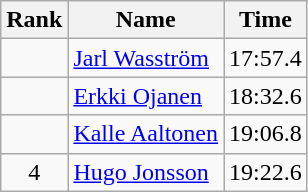<table class="wikitable" style="text-align:center">
<tr>
<th>Rank</th>
<th>Name</th>
<th>Time</th>
</tr>
<tr>
<td></td>
<td align=left><a href='#'>Jarl Wasström</a></td>
<td>17:57.4</td>
</tr>
<tr>
<td></td>
<td align=left><a href='#'>Erkki Ojanen</a></td>
<td>18:32.6</td>
</tr>
<tr>
<td></td>
<td align=left><a href='#'>Kalle Aaltonen</a></td>
<td>19:06.8</td>
</tr>
<tr>
<td>4</td>
<td align=left><a href='#'>Hugo Jonsson</a></td>
<td>19:22.6</td>
</tr>
</table>
